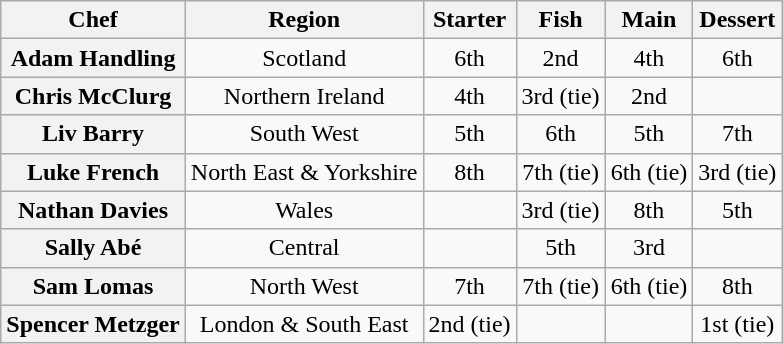<table class="wikitable sortable" style="text-align:center;">
<tr>
<th scope="col">Chef</th>
<th scope="col">Region</th>
<th scope="col">Starter</th>
<th scope="col">Fish</th>
<th scope="col">Main</th>
<th scope="col">Dessert</th>
</tr>
<tr>
<th scope="row">Adam Handling</th>
<td>Scotland</td>
<td>6th</td>
<td>2nd</td>
<td>4th</td>
<td>6th</td>
</tr>
<tr>
<th scope="row">Chris McClurg</th>
<td>Northern Ireland</td>
<td>4th</td>
<td>3rd (tie)</td>
<td>2nd</td>
<td></td>
</tr>
<tr>
<th scope="row">Liv Barry</th>
<td>South West</td>
<td>5th</td>
<td>6th</td>
<td>5th</td>
<td>7th</td>
</tr>
<tr>
<th scope="row">Luke French</th>
<td>North East & Yorkshire</td>
<td>8th</td>
<td>7th (tie)</td>
<td>6th (tie)</td>
<td>3rd (tie)</td>
</tr>
<tr>
<th scope="row">Nathan Davies</th>
<td>Wales</td>
<td></td>
<td>3rd (tie)</td>
<td>8th</td>
<td>5th</td>
</tr>
<tr>
<th scope="row">Sally Abé</th>
<td>Central</td>
<td></td>
<td>5th</td>
<td>3rd</td>
<td></td>
</tr>
<tr>
<th scope="row">Sam Lomas</th>
<td>North West</td>
<td>7th</td>
<td>7th (tie)</td>
<td>6th (tie)</td>
<td>8th</td>
</tr>
<tr>
<th scope="row">Spencer Metzger</th>
<td>London & South East</td>
<td>2nd (tie)</td>
<td></td>
<td></td>
<td>1st (tie)</td>
</tr>
</table>
